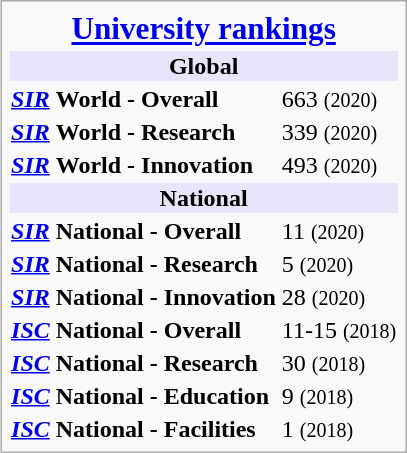<table class="infobox">
<tr>
<th style="text-align:center;font-size:130%; font-weight:bold;" colspan=2><a href='#'>University rankings</a></th>
</tr>
<tr>
<th style="text-align:center;background:#E6E6FA;" colspan=2><strong>Global</strong></th>
</tr>
<tr>
<td><strong><em><a href='#'>SIR</a></em></strong> <strong>World - Overall </strong></td>
<td>663 <small>(2020)</small></td>
</tr>
<tr>
<td><strong><em><a href='#'>SIR</a></em></strong> <strong>World - Research</strong>  </td>
<td>339 <small>(2020)</small></td>
</tr>
<tr>
<td><strong><em><a href='#'>SIR</a></em></strong> <strong>World - Innovation</strong>  </td>
<td>493 <small>(2020)</small></td>
</tr>
<tr>
<th style="text-align:center;background:#E6E6FA;" colspan=2><strong>National</strong></th>
</tr>
<tr>
<td><strong><em><a href='#'>SIR</a></em></strong> <strong>National - Overall</strong>  </td>
<td>11 <small>(2020)</small></td>
</tr>
<tr>
<td><strong><em><a href='#'>SIR</a></em></strong> <strong>National - Research</strong>  </td>
<td>5 <small>(2020)</small></td>
</tr>
<tr>
<td><strong><em><a href='#'>SIR</a></em></strong> <strong>National - Innovation</strong>  </td>
<td>28 <small>(2020)</small></td>
</tr>
<tr>
<td><strong><em><a href='#'>ISC</a></em></strong> <strong>National - Overall</strong>  </td>
<td>11-15 <small>(2018)</small></td>
</tr>
<tr>
<td><strong><em><a href='#'>ISC</a></em></strong> <strong>National - Research</strong>  </td>
<td>30 <small>(2018)</small></td>
</tr>
<tr>
<td><strong><em><a href='#'>ISC</a></em></strong> <strong>National - Education</strong>  </td>
<td>9 <small>(2018)</small></td>
</tr>
<tr>
<td><strong><em><a href='#'>ISC</a></em></strong> <strong>National - Facilities</strong>  </td>
<td>1 <small>(2018)</small></td>
</tr>
</table>
